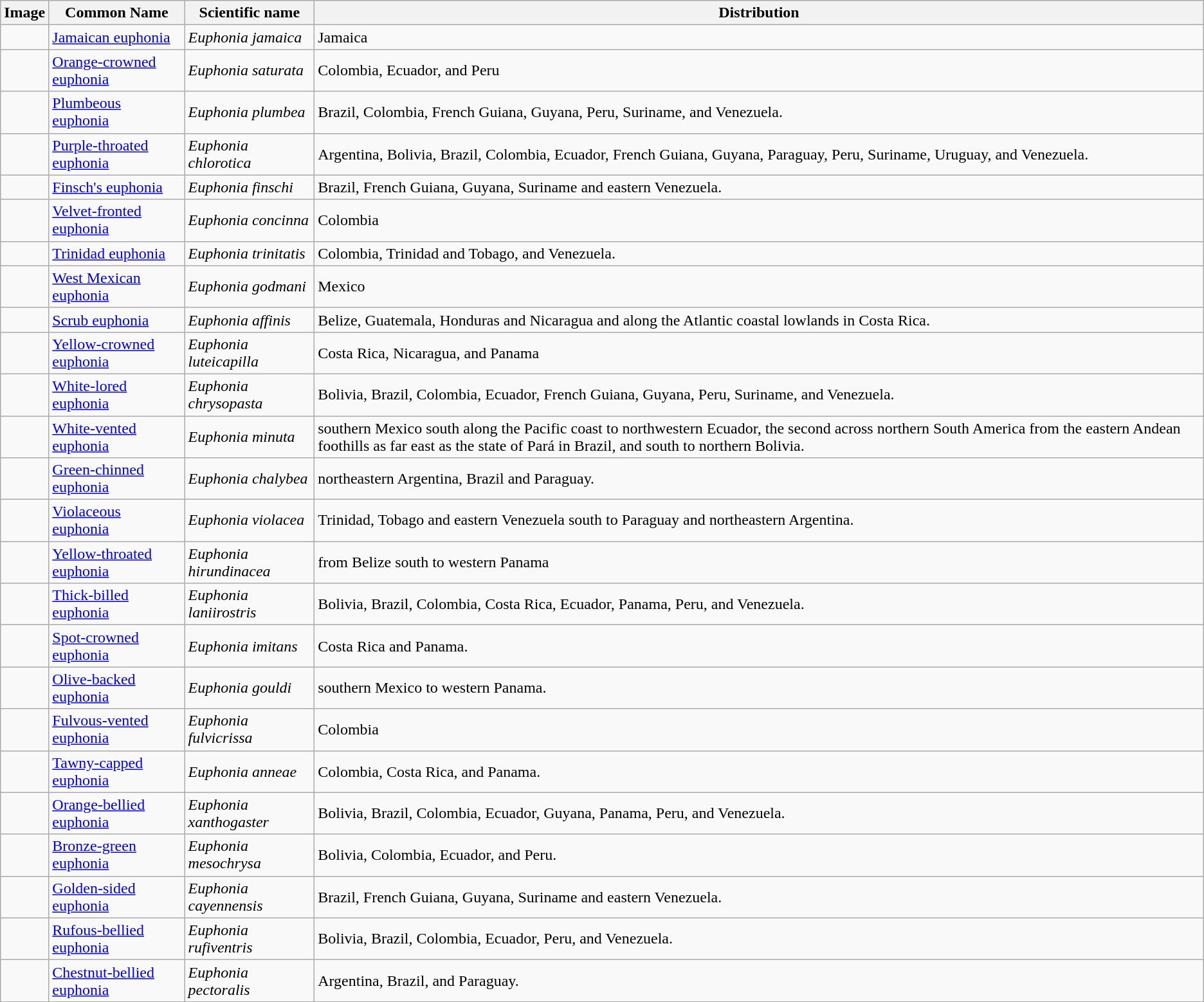<table class="wikitable">
<tr>
<th>Image</th>
<th>Common Name</th>
<th>Scientific name</th>
<th>Distribution</th>
</tr>
<tr>
<td></td>
<td><a href='#'>Jamaican euphonia</a></td>
<td><em>Euphonia jamaica</em></td>
<td>Jamaica</td>
</tr>
<tr>
<td></td>
<td><a href='#'>Orange-crowned euphonia</a></td>
<td><em>Euphonia saturata</em></td>
<td>Colombia, Ecuador, and Peru</td>
</tr>
<tr>
<td></td>
<td><a href='#'>Plumbeous euphonia</a></td>
<td><em>Euphonia plumbea</em></td>
<td>Brazil, Colombia, French Guiana, Guyana, Peru, Suriname, and Venezuela.</td>
</tr>
<tr>
<td></td>
<td><a href='#'>Purple-throated euphonia</a></td>
<td><em>Euphonia chlorotica</em></td>
<td>Argentina, Bolivia, Brazil, Colombia, Ecuador, French Guiana, Guyana, Paraguay, Peru, Suriname, Uruguay, and Venezuela.</td>
</tr>
<tr>
<td></td>
<td><a href='#'>Finsch's euphonia</a></td>
<td><em>Euphonia finschi</em></td>
<td>Brazil, French Guiana, Guyana, Suriname and eastern Venezuela.</td>
</tr>
<tr>
<td></td>
<td><a href='#'>Velvet-fronted euphonia</a></td>
<td><em>Euphonia concinna</em></td>
<td>Colombia</td>
</tr>
<tr>
<td></td>
<td><a href='#'>Trinidad euphonia</a></td>
<td><em>Euphonia trinitatis</em></td>
<td>Colombia, Trinidad and Tobago, and Venezuela.</td>
</tr>
<tr>
<td></td>
<td><a href='#'>West Mexican euphonia</a></td>
<td><em>Euphonia godmani</em></td>
<td>Mexico</td>
</tr>
<tr>
<td></td>
<td><a href='#'>Scrub euphonia</a></td>
<td><em>Euphonia affinis</em></td>
<td>Belize, Guatemala, Honduras and Nicaragua and along the Atlantic coastal lowlands in Costa Rica.</td>
</tr>
<tr>
<td></td>
<td><a href='#'>Yellow-crowned euphonia</a></td>
<td><em>Euphonia luteicapilla</em></td>
<td>Costa Rica, Nicaragua, and Panama</td>
</tr>
<tr>
<td></td>
<td><a href='#'>White-lored euphonia</a></td>
<td><em>Euphonia chrysopasta</em></td>
<td>Bolivia, Brazil, Colombia, Ecuador, French Guiana, Guyana, Peru, Suriname, and Venezuela.</td>
</tr>
<tr>
<td></td>
<td><a href='#'>White-vented euphonia</a></td>
<td><em>Euphonia minuta</em></td>
<td>southern Mexico south along the Pacific coast to northwestern Ecuador, the second across northern South America from the eastern Andean foothills as far east as the state of Pará in Brazil, and south to northern Bolivia.</td>
</tr>
<tr>
<td></td>
<td><a href='#'>Green-chinned euphonia</a></td>
<td><em>Euphonia chalybea</em></td>
<td>northeastern Argentina, Brazil and Paraguay.</td>
</tr>
<tr>
<td></td>
<td><a href='#'>Violaceous euphonia</a></td>
<td><em>Euphonia violacea</em></td>
<td>Trinidad, Tobago and eastern Venezuela south to Paraguay and northeastern Argentina.</td>
</tr>
<tr>
<td></td>
<td><a href='#'>Yellow-throated euphonia</a></td>
<td><em>Euphonia hirundinacea</em></td>
<td>from Belize south to western Panama</td>
</tr>
<tr>
<td></td>
<td><a href='#'>Thick-billed euphonia</a></td>
<td><em>Euphonia laniirostris</em></td>
<td>Bolivia, Brazil, Colombia, Costa Rica, Ecuador, Panama, Peru, and Venezuela.</td>
</tr>
<tr>
<td></td>
<td><a href='#'>Spot-crowned euphonia</a></td>
<td><em>Euphonia imitans</em></td>
<td>Costa Rica and Panama.</td>
</tr>
<tr>
<td></td>
<td><a href='#'>Olive-backed euphonia</a></td>
<td><em>Euphonia gouldi</em></td>
<td>southern Mexico to western Panama.</td>
</tr>
<tr>
<td></td>
<td><a href='#'>Fulvous-vented euphonia</a></td>
<td><em>Euphonia fulvicrissa</em></td>
<td>Colombia</td>
</tr>
<tr>
<td></td>
<td><a href='#'>Tawny-capped euphonia</a></td>
<td><em>Euphonia anneae</em></td>
<td>Colombia, Costa Rica, and Panama.</td>
</tr>
<tr>
<td></td>
<td><a href='#'>Orange-bellied euphonia</a></td>
<td><em>Euphonia xanthogaster</em></td>
<td>Bolivia, Brazil, Colombia, Ecuador, Guyana, Panama, Peru, and Venezuela.</td>
</tr>
<tr>
<td></td>
<td><a href='#'>Bronze-green euphonia</a></td>
<td><em>Euphonia mesochrysa</em></td>
<td>Bolivia, Colombia, Ecuador, and Peru.</td>
</tr>
<tr>
<td></td>
<td><a href='#'>Golden-sided euphonia</a></td>
<td><em>Euphonia cayennensis</em></td>
<td>Brazil, French Guiana, Guyana, Suriname and eastern Venezuela.</td>
</tr>
<tr>
<td></td>
<td><a href='#'>Rufous-bellied euphonia</a></td>
<td><em>Euphonia rufiventris</em></td>
<td>Bolivia, Brazil, Colombia, Ecuador, Peru, and Venezuela.</td>
</tr>
<tr>
<td></td>
<td><a href='#'>Chestnut-bellied euphonia</a></td>
<td><em>Euphonia pectoralis</em></td>
<td>Argentina, Brazil, and Paraguay.</td>
</tr>
<tr>
</tr>
</table>
